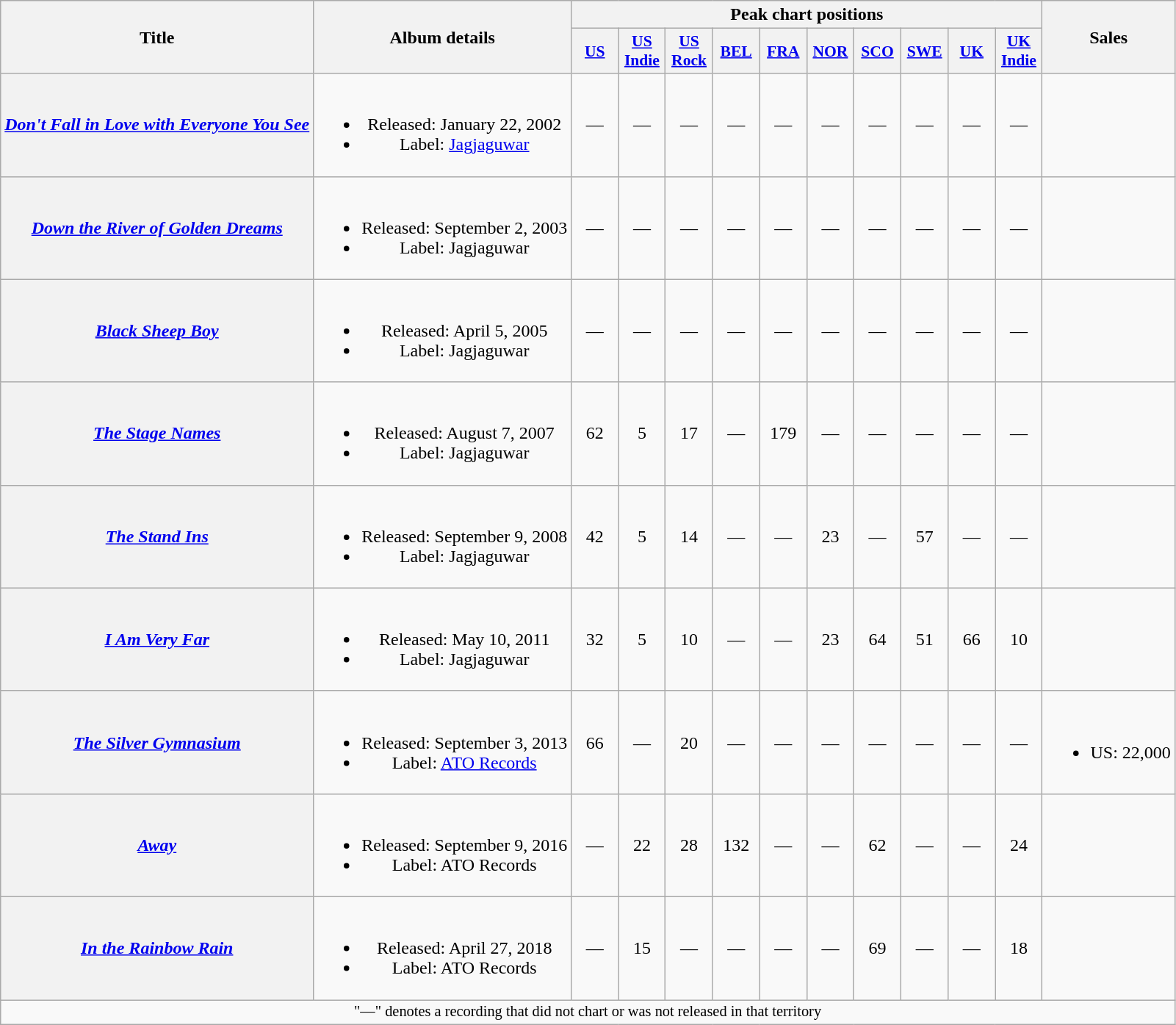<table class="wikitable plainrowheaders" style="text-align:center;">
<tr>
<th scope="col" rowspan="2">Title</th>
<th scope="col" rowspan="2">Album details</th>
<th scope="col" colspan="10">Peak chart positions</th>
<th scope="col" rowspan="2">Sales</th>
</tr>
<tr>
<th scope="col" style="width:2.5em;font-size:90%;"><a href='#'>US</a><br></th>
<th scope="col" style="width:2.5em;font-size:90%;"><a href='#'>US<br>Indie</a><br></th>
<th scope="col" style="width:2.5em;font-size:90%;"><a href='#'>US<br>Rock</a><br></th>
<th scope="col" style="width:2.5em;font-size:90%;"><a href='#'>BEL</a><br></th>
<th scope="col" style="width:2.5em;font-size:90%;"><a href='#'>FRA</a><br></th>
<th scope="col" style="width:2.5em;font-size:90%;"><a href='#'>NOR</a><br></th>
<th scope="col" style="width:2.5em;font-size:90%;"><a href='#'>SCO</a><br></th>
<th scope="col" style="width:2.5em;font-size:90%;"><a href='#'>SWE</a><br></th>
<th scope="col" style="width:2.5em;font-size:90%;"><a href='#'>UK</a><br></th>
<th scope="col" style="width:2.5em;font-size:90%;"><a href='#'>UK<br>Indie</a><br></th>
</tr>
<tr>
<th scope="row"><em><a href='#'>Don't Fall in Love with Everyone You See</a></em></th>
<td><br><ul><li>Released: January 22, 2002</li><li>Label: <a href='#'>Jagjaguwar</a></li></ul></td>
<td>—</td>
<td>—</td>
<td>—</td>
<td>—</td>
<td>—</td>
<td>—</td>
<td>—</td>
<td>—</td>
<td>—</td>
<td>—</td>
<td></td>
</tr>
<tr>
<th scope="row"><em><a href='#'>Down the River of Golden Dreams</a></em></th>
<td><br><ul><li>Released: September 2, 2003</li><li>Label: Jagjaguwar</li></ul></td>
<td>—</td>
<td>—</td>
<td>—</td>
<td>—</td>
<td>—</td>
<td>—</td>
<td>—</td>
<td>—</td>
<td>—</td>
<td>—</td>
<td></td>
</tr>
<tr>
<th scope="row"><em><a href='#'>Black Sheep Boy</a></em></th>
<td><br><ul><li>Released: April 5, 2005</li><li>Label: Jagjaguwar</li></ul></td>
<td>—</td>
<td>—</td>
<td>—</td>
<td>—</td>
<td>—</td>
<td>—</td>
<td>—</td>
<td>—</td>
<td>—</td>
<td>—</td>
<td></td>
</tr>
<tr>
<th scope="row"><em><a href='#'>The Stage Names</a></em></th>
<td><br><ul><li>Released: August 7, 2007</li><li>Label: Jagjaguwar</li></ul></td>
<td>62</td>
<td>5</td>
<td>17</td>
<td>—</td>
<td>179</td>
<td>—</td>
<td>—</td>
<td>—</td>
<td>—</td>
<td>—</td>
<td></td>
</tr>
<tr>
<th scope="row"><em><a href='#'>The Stand Ins</a></em></th>
<td><br><ul><li>Released: September 9, 2008</li><li>Label: Jagjaguwar</li></ul></td>
<td>42</td>
<td>5</td>
<td>14</td>
<td>—</td>
<td>—</td>
<td>23</td>
<td>—</td>
<td>57</td>
<td>—</td>
<td>—</td>
<td></td>
</tr>
<tr>
<th scope="row"><em><a href='#'>I Am Very Far</a></em></th>
<td><br><ul><li>Released: May 10, 2011</li><li>Label: Jagjaguwar</li></ul></td>
<td>32</td>
<td>5</td>
<td>10</td>
<td>—</td>
<td>—</td>
<td>23</td>
<td>64</td>
<td>51</td>
<td>66</td>
<td>10</td>
<td></td>
</tr>
<tr>
<th scope="row"><em><a href='#'>The Silver Gymnasium</a></em></th>
<td><br><ul><li>Released: September 3, 2013</li><li>Label: <a href='#'>ATO Records</a></li></ul></td>
<td>66</td>
<td>—</td>
<td>20</td>
<td>—</td>
<td>—</td>
<td>—</td>
<td>—</td>
<td>—</td>
<td>—</td>
<td>—</td>
<td><br><ul><li>US: 22,000</li></ul></td>
</tr>
<tr>
<th scope="row"><em><a href='#'>Away</a></em></th>
<td><br><ul><li>Released: September 9, 2016</li><li>Label: ATO Records</li></ul></td>
<td>—</td>
<td>22</td>
<td>28</td>
<td>132</td>
<td>—</td>
<td>—</td>
<td>62</td>
<td>—</td>
<td>—</td>
<td>24</td>
<td></td>
</tr>
<tr>
<th scope="row"><em><a href='#'>In the Rainbow Rain</a></em></th>
<td><br><ul><li>Released: April 27, 2018</li><li>Label: ATO Records</li></ul></td>
<td>—</td>
<td>15</td>
<td>—</td>
<td>—</td>
<td>—</td>
<td>—</td>
<td>69</td>
<td>—</td>
<td>—</td>
<td>18</td>
<td></td>
</tr>
<tr>
<td colspan="13" style="font-size:85%">"—" denotes a recording that did not chart or was not released in that territory</td>
</tr>
</table>
